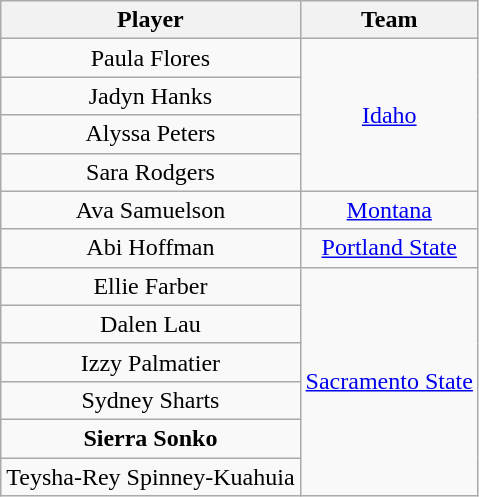<table class="wikitable" style="text-align: center;">
<tr>
<th>Player</th>
<th>Team</th>
</tr>
<tr>
<td>Paula Flores</td>
<td rowspan=4><a href='#'>Idaho</a></td>
</tr>
<tr>
<td>Jadyn Hanks</td>
</tr>
<tr>
<td>Alyssa Peters</td>
</tr>
<tr>
<td>Sara Rodgers</td>
</tr>
<tr>
<td>Ava Samuelson</td>
<td><a href='#'>Montana</a></td>
</tr>
<tr>
<td>Abi Hoffman</td>
<td><a href='#'>Portland State</a></td>
</tr>
<tr>
<td>Ellie Farber</td>
<td rowspan=6><a href='#'>Sacramento State</a></td>
</tr>
<tr>
<td>Dalen Lau</td>
</tr>
<tr>
<td>Izzy Palmatier</td>
</tr>
<tr>
<td>Sydney Sharts</td>
</tr>
<tr>
<td><strong>Sierra Sonko</strong></td>
</tr>
<tr>
<td>Teysha-Rey Spinney-Kuahuia</td>
</tr>
</table>
